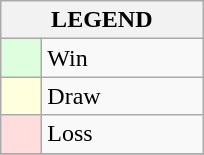<table class="wikitable">
<tr>
<th colspan="2">LEGEND</th>
</tr>
<tr>
<td style="background:#ddffdd;" width=20> </td>
<td width=100>Win</td>
</tr>
<tr>
<td style="background:#ffffdd"  width=20> </td>
<td width=100>Draw</td>
</tr>
<tr>
<td style="background:#ffdddd;" width=20> </td>
<td width=100>Loss</td>
</tr>
<tr>
</tr>
</table>
